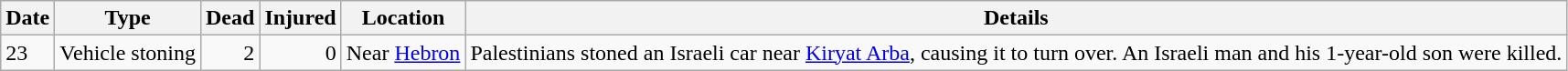<table class="wikitable sortable">
<tr>
<th>Date</th>
<th>Type</th>
<th>Dead</th>
<th>Injured</th>
<th>Location</th>
<th class="unsortable">Details</th>
</tr>
<tr>
<td>23</td>
<td>Vehicle stoning</td>
<td align="right">2</td>
<td align="right">0</td>
<td> Near <a href='#'>Hebron</a></td>
<td>Palestinians stoned an Israeli car near <a href='#'>Kiryat Arba</a>, causing it to turn over. An Israeli man and his 1-year-old son were killed.</td>
</tr>
</table>
